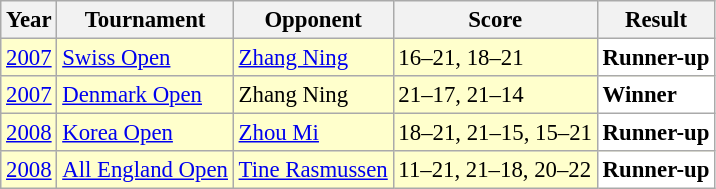<table class="sortable wikitable" style="font-size: 95%;">
<tr>
<th>Year</th>
<th>Tournament</th>
<th>Opponent</th>
<th>Score</th>
<th>Result</th>
</tr>
<tr style="background:#FFFFCC">
<td align="center"><a href='#'>2007</a></td>
<td align="left"><a href='#'>Swiss Open</a></td>
<td align="left"> <a href='#'>Zhang Ning</a></td>
<td align="left">16–21, 18–21</td>
<td style="text-align:left; background:white"> <strong>Runner-up</strong></td>
</tr>
<tr style="background:#FFFFCC">
<td align="center"><a href='#'>2007</a></td>
<td align="left"><a href='#'>Denmark Open</a></td>
<td align="left"> Zhang Ning</td>
<td align="left">21–17, 21–14</td>
<td style="text-align:left; background:white"> <strong>Winner</strong></td>
</tr>
<tr style="background:#FFFFCC">
<td align="center"><a href='#'>2008</a></td>
<td align="left"><a href='#'>Korea Open</a></td>
<td align="left"> <a href='#'>Zhou Mi</a></td>
<td align="left">18–21, 21–15, 15–21</td>
<td style="text-align:left; background:white"> <strong>Runner-up</strong></td>
</tr>
<tr style="background:#FFFFCC">
<td align="center"><a href='#'>2008</a></td>
<td align="left"><a href='#'>All England Open</a></td>
<td align="left"> <a href='#'>Tine Rasmussen</a></td>
<td align="left">11–21, 21–18, 20–22</td>
<td style="text-align:left; background:white"> <strong>Runner-up</strong></td>
</tr>
</table>
